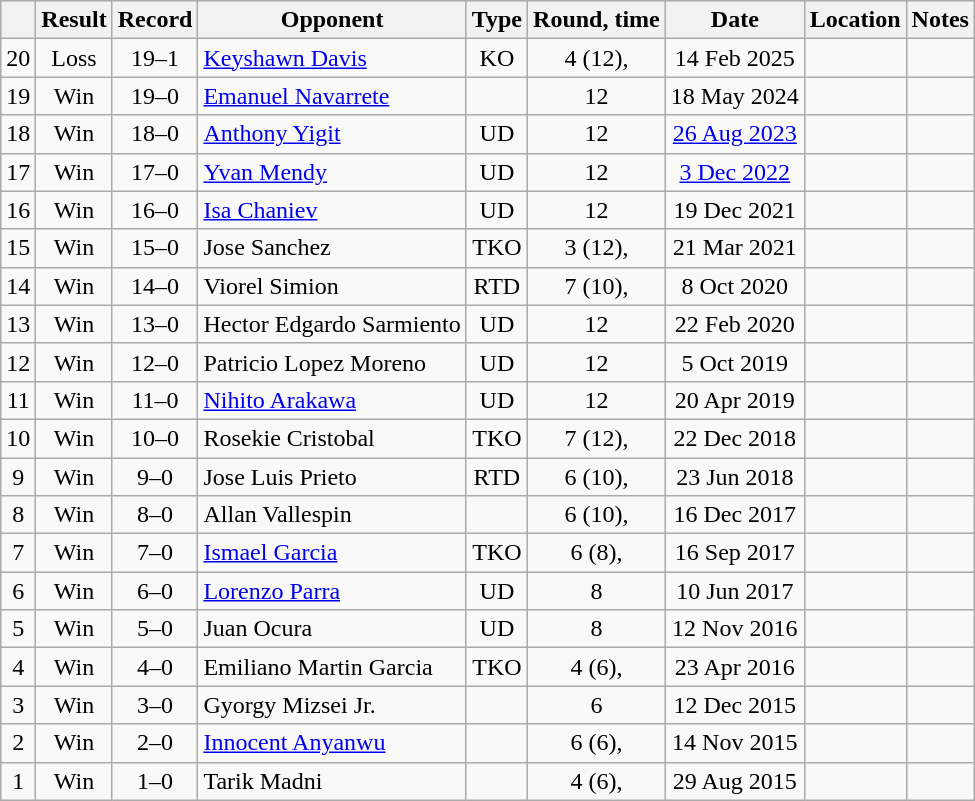<table class=wikitable style=text-align:center>
<tr>
<th></th>
<th>Result</th>
<th>Record</th>
<th>Opponent</th>
<th>Type</th>
<th>Round, time</th>
<th>Date</th>
<th>Location</th>
<th>Notes</th>
</tr>
<tr>
<td>20</td>
<td>Loss</td>
<td>19–1</td>
<td align=left><a href='#'>Keyshawn Davis</a></td>
<td>KO</td>
<td>4 (12), </td>
<td>14 Feb 2025</td>
<td align=left></td>
<td align=left></td>
</tr>
<tr>
<td>19</td>
<td>Win</td>
<td>19–0</td>
<td align=left><a href='#'>Emanuel Navarrete</a></td>
<td></td>
<td>12</td>
<td>18 May 2024</td>
<td align=left></td>
<td align=left></td>
</tr>
<tr>
<td>18</td>
<td>Win</td>
<td>18–0</td>
<td align=left><a href='#'>Anthony Yigit</a></td>
<td>UD</td>
<td>12</td>
<td><a href='#'>26 Aug 2023</a></td>
<td align=left></td>
<td align=left></td>
</tr>
<tr>
<td>17</td>
<td>Win</td>
<td>17–0</td>
<td align=left><a href='#'>Yvan Mendy</a></td>
<td>UD</td>
<td>12</td>
<td><a href='#'>3 Dec 2022</a></td>
<td align=left></td>
<td align=left></td>
</tr>
<tr>
<td>16</td>
<td>Win</td>
<td>16–0</td>
<td align=left><a href='#'>Isa Chaniev</a></td>
<td>UD</td>
<td>12</td>
<td>19 Dec 2021</td>
<td align=left></td>
<td align=left></td>
</tr>
<tr>
<td>15</td>
<td>Win</td>
<td>15–0</td>
<td align=left>Jose Sanchez</td>
<td>TKO</td>
<td>3 (12), </td>
<td>21 Mar 2021</td>
<td align=left></td>
<td align=left></td>
</tr>
<tr>
<td>14</td>
<td>Win</td>
<td>14–0</td>
<td align=left>Viorel Simion</td>
<td>RTD</td>
<td>7 (10), </td>
<td>8 Oct 2020</td>
<td align=left></td>
<td align=left></td>
</tr>
<tr>
<td>13</td>
<td>Win</td>
<td>13–0</td>
<td align=left>Hector Edgardo Sarmiento</td>
<td>UD</td>
<td>12</td>
<td>22 Feb 2020</td>
<td align=left></td>
<td align=left></td>
</tr>
<tr>
<td>12</td>
<td>Win</td>
<td>12–0</td>
<td align=left>Patricio Lopez Moreno</td>
<td>UD</td>
<td>12</td>
<td>5 Oct 2019</td>
<td align=left></td>
<td align=left></td>
</tr>
<tr>
<td>11</td>
<td>Win</td>
<td>11–0</td>
<td align=left><a href='#'>Nihito Arakawa</a></td>
<td>UD</td>
<td>12</td>
<td>20 Apr 2019</td>
<td align=left></td>
<td align=left></td>
</tr>
<tr>
<td>10</td>
<td>Win</td>
<td>10–0</td>
<td align=left>Rosekie Cristobal</td>
<td>TKO</td>
<td>7 (12), </td>
<td>22 Dec 2018</td>
<td align=left></td>
<td align=left></td>
</tr>
<tr>
<td>9</td>
<td>Win</td>
<td>9–0</td>
<td align=left>Jose Luis Prieto</td>
<td>RTD</td>
<td>6 (10), </td>
<td>23 Jun 2018</td>
<td align=left></td>
<td align=left></td>
</tr>
<tr>
<td>8</td>
<td>Win</td>
<td>8–0</td>
<td align=left>Allan Vallespin</td>
<td></td>
<td>6 (10), </td>
<td>16 Dec 2017</td>
<td align=left></td>
<td align=left></td>
</tr>
<tr>
<td>7</td>
<td>Win</td>
<td>7–0</td>
<td align=left><a href='#'>Ismael Garcia</a></td>
<td>TKO</td>
<td>6 (8), </td>
<td>16 Sep 2017</td>
<td align=left></td>
<td align=left></td>
</tr>
<tr>
<td>6</td>
<td>Win</td>
<td>6–0</td>
<td align=left><a href='#'>Lorenzo Parra</a></td>
<td>UD</td>
<td>8</td>
<td>10 Jun 2017</td>
<td align=left></td>
<td align=left></td>
</tr>
<tr>
<td>5</td>
<td>Win</td>
<td>5–0</td>
<td align=left>Juan Ocura</td>
<td>UD</td>
<td>8</td>
<td>12 Nov 2016</td>
<td align=left></td>
<td align=left></td>
</tr>
<tr>
<td>4</td>
<td>Win</td>
<td>4–0</td>
<td align=left>Emiliano Martin Garcia</td>
<td>TKO</td>
<td>4 (6), </td>
<td>23 Apr 2016</td>
<td align=left></td>
<td align=left></td>
</tr>
<tr>
<td>3</td>
<td>Win</td>
<td>3–0</td>
<td align=left>Gyorgy Mizsei Jr.</td>
<td></td>
<td>6</td>
<td>12 Dec 2015</td>
<td align=left></td>
<td align=left></td>
</tr>
<tr>
<td>2</td>
<td>Win</td>
<td>2–0</td>
<td align=left><a href='#'>Innocent Anyanwu</a></td>
<td></td>
<td>6 (6), </td>
<td>14 Nov 2015</td>
<td align=left></td>
<td align=left></td>
</tr>
<tr>
<td>1</td>
<td>Win</td>
<td>1–0</td>
<td align=left>Tarik Madni</td>
<td></td>
<td>4 (6), </td>
<td>29 Aug 2015</td>
<td align=left></td>
<td align=left></td>
</tr>
</table>
